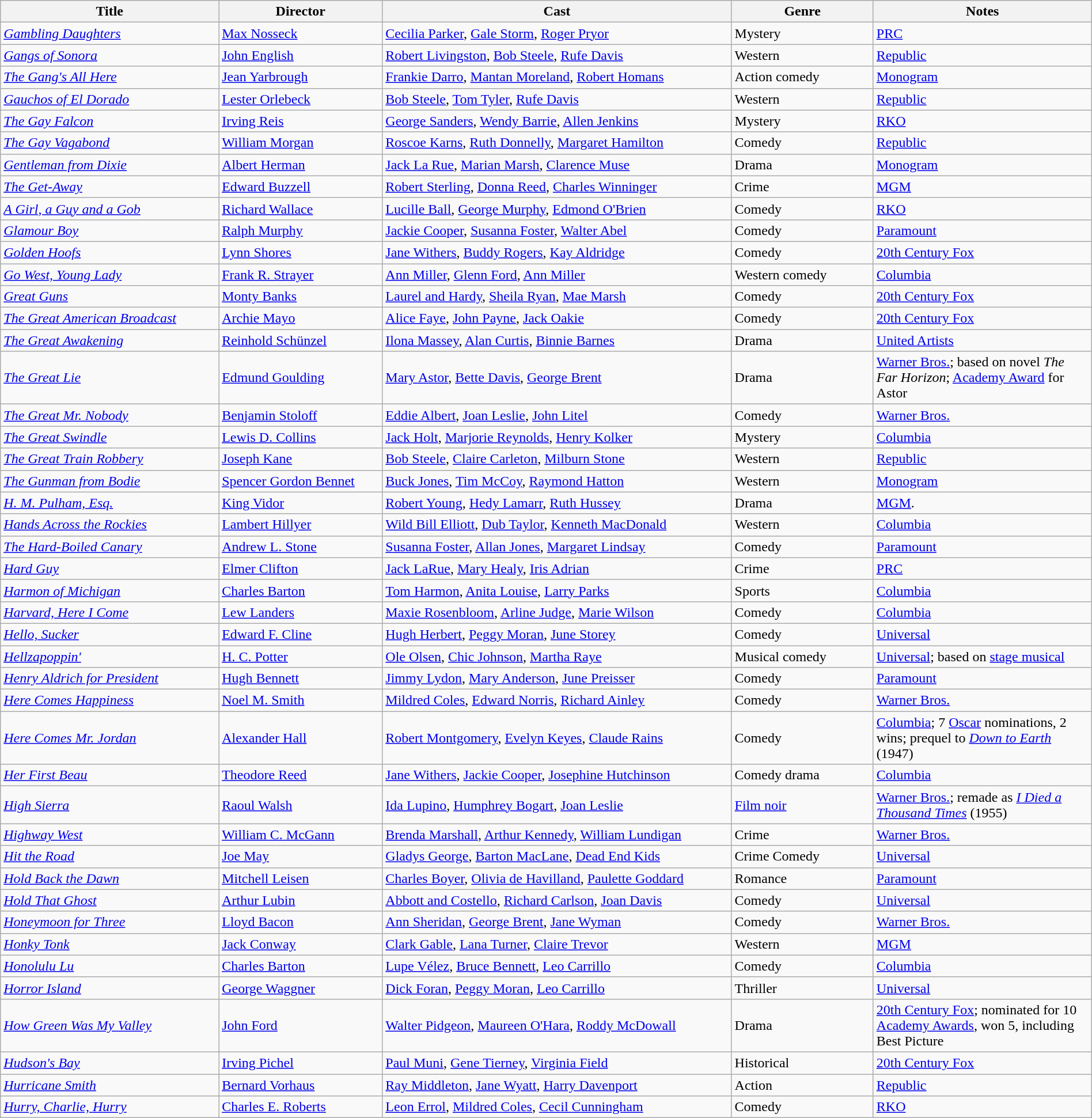<table class="wikitable" style="width:100%;">
<tr>
<th style="width:20%;">Title</th>
<th style="width:15%;">Director</th>
<th style="width:32%;">Cast</th>
<th style="width:13%;">Genre</th>
<th style="width:20%;">Notes</th>
</tr>
<tr>
<td><em><a href='#'>Gambling Daughters</a></em></td>
<td><a href='#'>Max Nosseck</a></td>
<td><a href='#'>Cecilia Parker</a>, <a href='#'>Gale Storm</a>, <a href='#'>Roger Pryor</a></td>
<td>Mystery</td>
<td><a href='#'>PRC</a></td>
</tr>
<tr>
<td><em><a href='#'>Gangs of Sonora</a></em></td>
<td><a href='#'>John English</a></td>
<td><a href='#'>Robert Livingston</a>, <a href='#'>Bob Steele</a>, <a href='#'>Rufe Davis</a></td>
<td>Western</td>
<td><a href='#'>Republic</a></td>
</tr>
<tr>
<td><em><a href='#'>The Gang's All Here</a></em></td>
<td><a href='#'>Jean Yarbrough</a></td>
<td><a href='#'>Frankie Darro</a>, <a href='#'>Mantan Moreland</a>, <a href='#'>Robert Homans</a></td>
<td>Action comedy</td>
<td><a href='#'>Monogram</a></td>
</tr>
<tr>
<td><em><a href='#'>Gauchos of El Dorado</a></em></td>
<td><a href='#'>Lester Orlebeck</a></td>
<td><a href='#'>Bob Steele</a>, <a href='#'>Tom Tyler</a>, <a href='#'>Rufe Davis</a></td>
<td>Western</td>
<td><a href='#'>Republic</a></td>
</tr>
<tr>
<td><em><a href='#'>The Gay Falcon</a></em></td>
<td><a href='#'>Irving Reis</a></td>
<td><a href='#'>George Sanders</a>, <a href='#'>Wendy Barrie</a>, <a href='#'>Allen Jenkins</a></td>
<td>Mystery</td>
<td><a href='#'>RKO</a></td>
</tr>
<tr>
<td><em><a href='#'>The Gay Vagabond</a></em></td>
<td><a href='#'>William Morgan</a></td>
<td><a href='#'>Roscoe Karns</a>, <a href='#'>Ruth Donnelly</a>, <a href='#'>Margaret Hamilton</a></td>
<td>Comedy</td>
<td><a href='#'>Republic</a></td>
</tr>
<tr>
<td><em><a href='#'>Gentleman from Dixie</a></em></td>
<td><a href='#'>Albert Herman</a></td>
<td><a href='#'>Jack La Rue</a>, <a href='#'>Marian Marsh</a>, <a href='#'>Clarence Muse</a></td>
<td>Drama</td>
<td><a href='#'>Monogram</a></td>
</tr>
<tr>
<td><em><a href='#'>The Get-Away</a></em></td>
<td><a href='#'>Edward Buzzell</a></td>
<td><a href='#'>Robert Sterling</a>, <a href='#'>Donna Reed</a>, <a href='#'>Charles Winninger</a></td>
<td>Crime</td>
<td><a href='#'>MGM</a></td>
</tr>
<tr>
<td><em><a href='#'>A Girl, a Guy and a Gob</a></em></td>
<td><a href='#'>Richard Wallace</a></td>
<td><a href='#'>Lucille Ball</a>, <a href='#'>George Murphy</a>, <a href='#'>Edmond O'Brien</a></td>
<td>Comedy</td>
<td><a href='#'>RKO</a></td>
</tr>
<tr>
<td><em><a href='#'>Glamour Boy</a></em></td>
<td><a href='#'>Ralph Murphy</a></td>
<td><a href='#'>Jackie Cooper</a>, <a href='#'>Susanna Foster</a>, <a href='#'>Walter Abel</a></td>
<td>Comedy</td>
<td><a href='#'>Paramount</a></td>
</tr>
<tr>
<td><em><a href='#'>Golden Hoofs</a></em></td>
<td><a href='#'>Lynn Shores</a></td>
<td><a href='#'>Jane Withers</a>, <a href='#'>Buddy Rogers</a>, <a href='#'>Kay Aldridge</a></td>
<td>Comedy</td>
<td><a href='#'>20th Century Fox</a></td>
</tr>
<tr>
<td><em><a href='#'>Go West, Young Lady</a></em></td>
<td><a href='#'>Frank R. Strayer</a></td>
<td><a href='#'>Ann Miller</a>, <a href='#'>Glenn Ford</a>, <a href='#'>Ann Miller</a></td>
<td>Western comedy</td>
<td><a href='#'>Columbia</a></td>
</tr>
<tr>
<td><em><a href='#'>Great Guns</a></em></td>
<td><a href='#'>Monty Banks</a></td>
<td><a href='#'>Laurel and Hardy</a>, <a href='#'>Sheila Ryan</a>, <a href='#'>Mae Marsh</a></td>
<td>Comedy</td>
<td><a href='#'>20th Century Fox</a></td>
</tr>
<tr>
<td><em><a href='#'>The Great American Broadcast</a></em></td>
<td><a href='#'>Archie Mayo</a></td>
<td><a href='#'>Alice Faye</a>, <a href='#'>John Payne</a>, <a href='#'>Jack Oakie</a></td>
<td>Comedy</td>
<td><a href='#'>20th Century Fox</a></td>
</tr>
<tr>
<td><em><a href='#'>The Great Awakening</a></em></td>
<td><a href='#'>Reinhold Schünzel</a></td>
<td><a href='#'>Ilona Massey</a>, <a href='#'>Alan Curtis</a>, <a href='#'>Binnie Barnes</a></td>
<td>Drama</td>
<td><a href='#'>United Artists</a></td>
</tr>
<tr>
<td><em><a href='#'>The Great Lie</a></em></td>
<td><a href='#'>Edmund Goulding</a></td>
<td><a href='#'>Mary Astor</a>, <a href='#'>Bette Davis</a>, <a href='#'>George Brent</a></td>
<td>Drama</td>
<td><a href='#'>Warner Bros.</a>; based on novel <em>The Far Horizon</em>; <a href='#'>Academy Award</a> for Astor</td>
</tr>
<tr>
<td><em><a href='#'>The Great Mr. Nobody</a></em></td>
<td><a href='#'>Benjamin Stoloff</a></td>
<td><a href='#'>Eddie Albert</a>, <a href='#'>Joan Leslie</a>, <a href='#'>John Litel</a></td>
<td>Comedy</td>
<td><a href='#'>Warner Bros.</a></td>
</tr>
<tr>
<td><em><a href='#'>The Great Swindle</a></em></td>
<td><a href='#'>Lewis D. Collins</a></td>
<td><a href='#'>Jack Holt</a>, <a href='#'>Marjorie Reynolds</a>, <a href='#'>Henry Kolker</a></td>
<td>Mystery</td>
<td><a href='#'>Columbia</a></td>
</tr>
<tr>
<td><em><a href='#'>The Great Train Robbery</a></em></td>
<td><a href='#'>Joseph Kane</a></td>
<td><a href='#'>Bob Steele</a>, <a href='#'>Claire Carleton</a>, <a href='#'>Milburn Stone</a></td>
<td>Western</td>
<td><a href='#'>Republic</a></td>
</tr>
<tr>
<td><em><a href='#'>The Gunman from Bodie</a></em></td>
<td><a href='#'>Spencer Gordon Bennet</a></td>
<td><a href='#'>Buck Jones</a>, <a href='#'>Tim McCoy</a>, <a href='#'>Raymond Hatton</a></td>
<td>Western</td>
<td><a href='#'>Monogram</a></td>
</tr>
<tr>
<td><em><a href='#'>H. M. Pulham, Esq.</a></em></td>
<td><a href='#'>King Vidor</a></td>
<td><a href='#'>Robert Young</a>, <a href='#'>Hedy Lamarr</a>, <a href='#'>Ruth Hussey</a></td>
<td>Drama</td>
<td><a href='#'>MGM</a>.</td>
</tr>
<tr>
<td><em><a href='#'>Hands Across the Rockies</a></em></td>
<td><a href='#'>Lambert Hillyer</a></td>
<td><a href='#'>Wild Bill Elliott</a>, <a href='#'>Dub Taylor</a>, <a href='#'>Kenneth MacDonald</a></td>
<td>Western</td>
<td><a href='#'>Columbia</a></td>
</tr>
<tr>
<td><em><a href='#'>The Hard-Boiled Canary</a></em></td>
<td><a href='#'>Andrew L. Stone</a></td>
<td><a href='#'>Susanna Foster</a>, <a href='#'>Allan Jones</a>, <a href='#'>Margaret Lindsay</a></td>
<td>Comedy</td>
<td><a href='#'>Paramount</a></td>
</tr>
<tr>
<td><em><a href='#'>Hard Guy</a></em></td>
<td><a href='#'>Elmer Clifton</a></td>
<td><a href='#'>Jack LaRue</a>, <a href='#'>Mary Healy</a>, <a href='#'>Iris Adrian</a></td>
<td>Crime</td>
<td><a href='#'>PRC</a></td>
</tr>
<tr>
<td><em><a href='#'>Harmon of Michigan</a></em></td>
<td><a href='#'>Charles Barton</a></td>
<td><a href='#'>Tom Harmon</a>, <a href='#'>Anita Louise</a>, <a href='#'>Larry Parks</a></td>
<td>Sports</td>
<td><a href='#'>Columbia</a></td>
</tr>
<tr>
<td><em><a href='#'>Harvard, Here I Come</a></em></td>
<td><a href='#'>Lew Landers</a></td>
<td><a href='#'>Maxie Rosenbloom</a>, <a href='#'>Arline Judge</a>, <a href='#'>Marie Wilson</a></td>
<td>Comedy</td>
<td><a href='#'>Columbia</a></td>
</tr>
<tr>
<td><em><a href='#'>Hello, Sucker</a></em></td>
<td><a href='#'>Edward F. Cline</a></td>
<td><a href='#'>Hugh Herbert</a>, <a href='#'>Peggy Moran</a>, <a href='#'>June Storey</a></td>
<td>Comedy</td>
<td><a href='#'>Universal</a></td>
</tr>
<tr>
<td><em><a href='#'>Hellzapoppin'</a></em></td>
<td><a href='#'>H. C. Potter</a></td>
<td><a href='#'>Ole Olsen</a>, <a href='#'>Chic Johnson</a>, <a href='#'>Martha Raye</a></td>
<td>Musical comedy</td>
<td><a href='#'>Universal</a>; based on <a href='#'>stage musical</a></td>
</tr>
<tr>
<td><em><a href='#'>Henry Aldrich for President</a></em></td>
<td><a href='#'>Hugh Bennett</a></td>
<td><a href='#'>Jimmy Lydon</a>, <a href='#'>Mary Anderson</a>, <a href='#'>June Preisser</a></td>
<td>Comedy</td>
<td><a href='#'>Paramount</a></td>
</tr>
<tr>
<td><em><a href='#'>Here Comes Happiness</a></em></td>
<td><a href='#'>Noel M. Smith</a></td>
<td><a href='#'>Mildred Coles</a>, <a href='#'>Edward Norris</a>, <a href='#'>Richard Ainley</a></td>
<td>Comedy</td>
<td><a href='#'>Warner Bros.</a></td>
</tr>
<tr>
<td><em><a href='#'>Here Comes Mr. Jordan</a></em></td>
<td><a href='#'>Alexander Hall</a></td>
<td><a href='#'>Robert Montgomery</a>, <a href='#'>Evelyn Keyes</a>, <a href='#'>Claude Rains</a></td>
<td>Comedy</td>
<td><a href='#'>Columbia</a>; 7 <a href='#'>Oscar</a> nominations, 2 wins; prequel to <em><a href='#'>Down to Earth</a></em> (1947)</td>
</tr>
<tr>
<td><em><a href='#'>Her First Beau</a></em></td>
<td><a href='#'>Theodore Reed</a></td>
<td><a href='#'>Jane Withers</a>, <a href='#'>Jackie Cooper</a>, <a href='#'>Josephine Hutchinson</a></td>
<td>Comedy drama</td>
<td><a href='#'>Columbia</a></td>
</tr>
<tr>
<td><em><a href='#'>High Sierra</a></em></td>
<td><a href='#'>Raoul Walsh</a></td>
<td><a href='#'>Ida Lupino</a>, <a href='#'>Humphrey Bogart</a>, <a href='#'>Joan Leslie</a></td>
<td><a href='#'>Film noir</a></td>
<td><a href='#'>Warner Bros.</a>; remade as <em><a href='#'>I Died a Thousand Times</a></em> (1955)</td>
</tr>
<tr>
<td><em><a href='#'>Highway West</a></em></td>
<td><a href='#'>William C. McGann</a></td>
<td><a href='#'>Brenda Marshall</a>, <a href='#'>Arthur Kennedy</a>, <a href='#'>William Lundigan</a></td>
<td>Crime</td>
<td><a href='#'>Warner Bros.</a></td>
</tr>
<tr>
<td><em><a href='#'>Hit the Road</a></em></td>
<td><a href='#'>Joe May</a></td>
<td><a href='#'>Gladys George</a>, <a href='#'>Barton MacLane</a>, <a href='#'>Dead End Kids</a></td>
<td>Crime Comedy</td>
<td><a href='#'>Universal</a></td>
</tr>
<tr>
<td><em><a href='#'>Hold Back the Dawn</a></em></td>
<td><a href='#'>Mitchell Leisen</a></td>
<td><a href='#'>Charles Boyer</a>, <a href='#'>Olivia de Havilland</a>, <a href='#'>Paulette Goddard</a></td>
<td>Romance</td>
<td><a href='#'>Paramount</a></td>
</tr>
<tr>
<td><em><a href='#'>Hold That Ghost</a></em></td>
<td><a href='#'>Arthur Lubin</a></td>
<td><a href='#'>Abbott and Costello</a>, <a href='#'>Richard Carlson</a>, <a href='#'>Joan Davis</a></td>
<td>Comedy</td>
<td><a href='#'>Universal</a></td>
</tr>
<tr>
<td><em><a href='#'>Honeymoon for Three</a></em></td>
<td><a href='#'>Lloyd Bacon</a></td>
<td><a href='#'>Ann Sheridan</a>, <a href='#'>George Brent</a>, <a href='#'>Jane Wyman</a></td>
<td>Comedy</td>
<td><a href='#'>Warner Bros.</a></td>
</tr>
<tr>
<td><em><a href='#'>Honky Tonk</a></em></td>
<td><a href='#'>Jack Conway</a></td>
<td><a href='#'>Clark Gable</a>, <a href='#'>Lana Turner</a>, <a href='#'>Claire Trevor</a></td>
<td>Western</td>
<td><a href='#'>MGM</a></td>
</tr>
<tr>
<td><em><a href='#'>Honolulu Lu</a></em></td>
<td><a href='#'>Charles Barton</a></td>
<td><a href='#'>Lupe Vélez</a>, <a href='#'>Bruce Bennett</a>, <a href='#'>Leo Carrillo</a></td>
<td>Comedy</td>
<td><a href='#'>Columbia</a></td>
</tr>
<tr>
<td><em><a href='#'>Horror Island</a></em></td>
<td><a href='#'>George Waggner</a></td>
<td><a href='#'>Dick Foran</a>, <a href='#'>Peggy Moran</a>, <a href='#'>Leo Carrillo</a></td>
<td>Thriller</td>
<td><a href='#'>Universal</a></td>
</tr>
<tr>
<td><em><a href='#'>How Green Was My Valley</a></em></td>
<td><a href='#'>John Ford</a></td>
<td><a href='#'>Walter Pidgeon</a>, <a href='#'>Maureen O'Hara</a>, <a href='#'>Roddy McDowall</a></td>
<td>Drama</td>
<td><a href='#'>20th Century Fox</a>; nominated for 10 <a href='#'>Academy Awards</a>, won 5, including Best Picture</td>
</tr>
<tr>
<td><em><a href='#'>Hudson's Bay</a></em></td>
<td><a href='#'>Irving Pichel</a></td>
<td><a href='#'>Paul Muni</a>, <a href='#'>Gene Tierney</a>, <a href='#'>Virginia Field</a></td>
<td>Historical</td>
<td><a href='#'>20th Century Fox</a></td>
</tr>
<tr>
<td><em><a href='#'>Hurricane Smith</a></em></td>
<td><a href='#'>Bernard Vorhaus</a></td>
<td><a href='#'>Ray Middleton</a>, <a href='#'>Jane Wyatt</a>, <a href='#'>Harry Davenport</a></td>
<td>Action</td>
<td><a href='#'>Republic</a></td>
</tr>
<tr>
<td><em><a href='#'>Hurry, Charlie, Hurry</a></em></td>
<td><a href='#'>Charles E. Roberts</a></td>
<td><a href='#'>Leon Errol</a>, <a href='#'>Mildred Coles</a>, <a href='#'>Cecil Cunningham</a></td>
<td>Comedy</td>
<td><a href='#'>RKO</a></td>
</tr>
</table>
